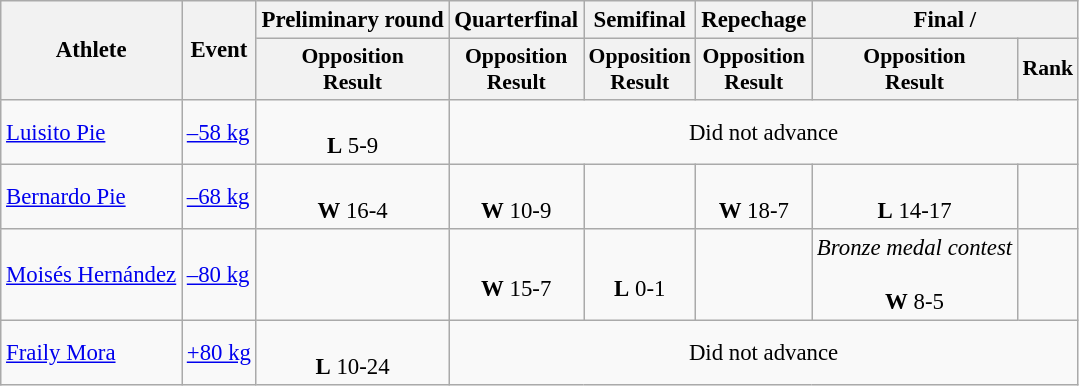<table class=wikitable style=font-size:95%;text-align:center>
<tr>
<th rowspan=2>Athlete</th>
<th rowspan=2>Event</th>
<th>Preliminary round</th>
<th>Quarterfinal</th>
<th>Semifinal</th>
<th>Repechage</th>
<th colspan=2>Final / </th>
</tr>
<tr style=font-size:95%>
<th>Opposition<br>Result</th>
<th>Opposition<br>Result</th>
<th>Opposition<br>Result</th>
<th>Opposition<br>Result</th>
<th>Opposition<br>Result</th>
<th>Rank</th>
</tr>
<tr>
<td align=left><a href='#'>Luisito Pie</a></td>
<td align=left><a href='#'>–58 kg</a></td>
<td><br><strong>L</strong> 5-9</td>
<td colspan=5>Did not advance</td>
</tr>
<tr align=center>
<td align=left><a href='#'>Bernardo Pie</a></td>
<td align=left><a href='#'>–68 kg</a></td>
<td><br><strong>W</strong> 16-4</td>
<td><br><strong>W</strong> 10-9</td>
<td></td>
<td><br><strong>W</strong> 18-7</td>
<td><br><strong>L</strong> 14-17</td>
<td></td>
</tr>
<tr align=center>
<td align=left><a href='#'>Moisés Hernández</a></td>
<td align=left><a href='#'>–80 kg</a></td>
<td></td>
<td><br><strong>W</strong> 15-7</td>
<td><br><strong>L</strong> 0-1</td>
<td></td>
<td><em>Bronze medal contest</em><br><br><strong>W</strong> 8-5</td>
<td></td>
</tr>
<tr align=center>
<td align=left><a href='#'>Fraily Mora</a></td>
<td align=left><a href='#'>+80 kg</a></td>
<td><br><strong>L</strong> 10-24</td>
<td colspan=5>Did not advance</td>
</tr>
</table>
